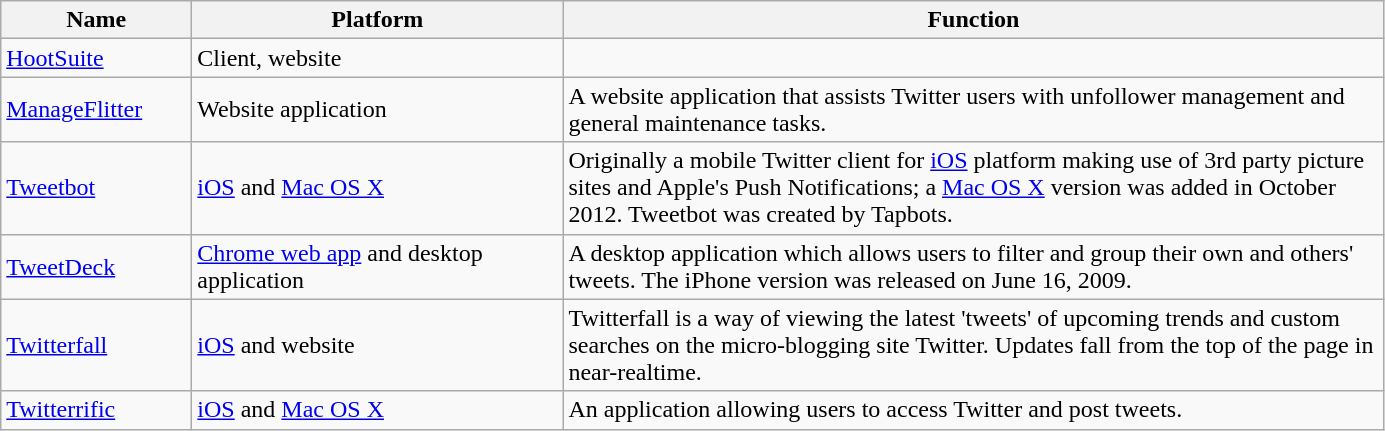<table class="wikitable sortable">
<tr>
<th scope="col" style="width:120px;">Name</th>
<th scope="col" style="width:240px;">Platform</th>
<th scope="col" style="width:540px;">Function</th>
</tr>
<tr>
<td><a href='#'>HootSuite</a></td>
<td>Client, website</td>
</tr>
<tr>
<td><a href='#'>ManageFlitter</a></td>
<td>Website application</td>
<td>A website application that assists Twitter users with unfollower management and general maintenance tasks.</td>
</tr>
<tr>
<td><a href='#'>Tweetbot</a></td>
<td><a href='#'>iOS</a> and <a href='#'>Mac OS X</a></td>
<td>Originally a mobile Twitter client for <a href='#'>iOS</a> platform making use of 3rd party picture sites and Apple's Push Notifications; a <a href='#'>Mac OS X</a> version was added in October 2012. Tweetbot was created by Tapbots.</td>
</tr>
<tr>
<td><a href='#'>TweetDeck</a></td>
<td><a href='#'>Chrome web app</a> and desktop application</td>
<td>A desktop application which allows users to filter and group their own and others' tweets. The iPhone version was released on June 16, 2009.</td>
</tr>
<tr>
<td><a href='#'>Twitterfall</a></td>
<td><a href='#'>iOS</a> and website</td>
<td>Twitterfall is a way of viewing the latest 'tweets' of upcoming trends and custom searches on the micro-blogging site Twitter. Updates fall from the top of the page in near-realtime.</td>
</tr>
<tr>
<td><a href='#'>Twitterrific</a></td>
<td><a href='#'>iOS</a> and <a href='#'>Mac OS X</a></td>
<td>An application allowing users to access Twitter and post tweets.</td>
</tr>
</table>
